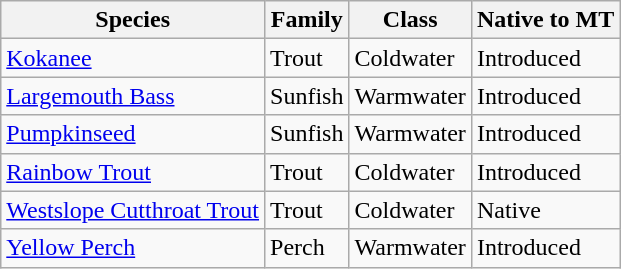<table class="wikitable">
<tr>
<th colspan="1" rowspan="1">Species</th>
<th colspan="1" rowspan="1">Family</th>
<th colspan="1" rowspan="1">Class</th>
<th colspan="1" rowspan="1">Native to MT</th>
</tr>
<tr>
<td><a href='#'>Kokanee</a></td>
<td>Trout</td>
<td>Coldwater</td>
<td>Introduced</td>
</tr>
<tr>
<td><a href='#'>Largemouth Bass</a></td>
<td>Sunfish</td>
<td>Warmwater</td>
<td>Introduced</td>
</tr>
<tr>
<td><a href='#'>Pumpkinseed</a></td>
<td>Sunfish</td>
<td>Warmwater</td>
<td>Introduced</td>
</tr>
<tr>
<td><a href='#'>Rainbow Trout</a></td>
<td>Trout</td>
<td>Coldwater</td>
<td>Introduced</td>
</tr>
<tr>
<td><a href='#'>Westslope Cutthroat Trout</a></td>
<td>Trout</td>
<td>Coldwater</td>
<td>Native</td>
</tr>
<tr>
<td><a href='#'>Yellow Perch</a></td>
<td>Perch</td>
<td>Warmwater</td>
<td>Introduced</td>
</tr>
</table>
